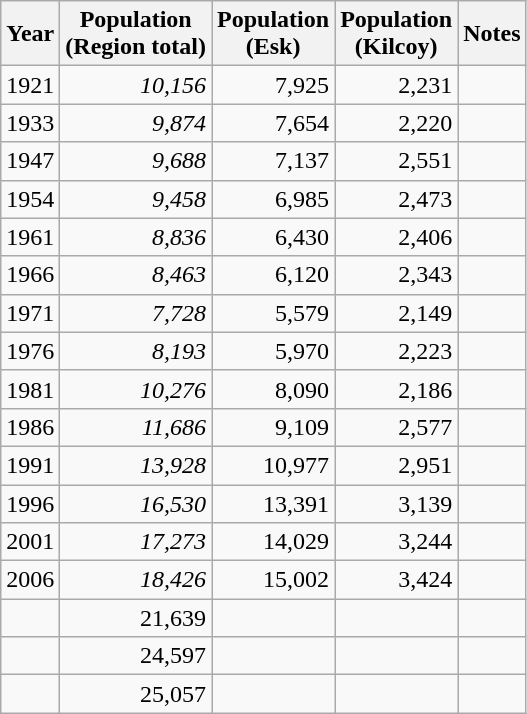<table class="wikitable" style="text-align:right;">
<tr>
<th>Year</th>
<th>Population<br>(Region total)</th>
<th>Population<br>(Esk)</th>
<th>Population<br>(Kilcoy)</th>
<th>Notes</th>
</tr>
<tr>
<td>1921</td>
<td><em>10,156</em></td>
<td>7,925</td>
<td>2,231</td>
<td></td>
</tr>
<tr>
<td>1933</td>
<td><em>9,874</em></td>
<td>7,654</td>
<td>2,220</td>
<td></td>
</tr>
<tr>
<td>1947</td>
<td><em>9,688</em></td>
<td>7,137</td>
<td>2,551</td>
<td></td>
</tr>
<tr>
<td>1954</td>
<td><em>9,458</em></td>
<td>6,985</td>
<td>2,473</td>
<td></td>
</tr>
<tr>
<td>1961</td>
<td><em>8,836</em></td>
<td>6,430</td>
<td>2,406</td>
<td></td>
</tr>
<tr>
<td>1966</td>
<td><em>8,463</em></td>
<td>6,120</td>
<td>2,343</td>
<td></td>
</tr>
<tr>
<td>1971</td>
<td><em>7,728</em></td>
<td>5,579</td>
<td>2,149</td>
<td></td>
</tr>
<tr>
<td>1976</td>
<td><em>8,193</em></td>
<td>5,970</td>
<td>2,223</td>
<td></td>
</tr>
<tr>
<td>1981</td>
<td><em>10,276</em></td>
<td>8,090</td>
<td>2,186</td>
<td></td>
</tr>
<tr>
<td>1986</td>
<td><em>11,686</em></td>
<td>9,109</td>
<td>2,577</td>
<td></td>
</tr>
<tr>
<td>1991</td>
<td><em>13,928</em></td>
<td>10,977</td>
<td>2,951</td>
<td></td>
</tr>
<tr>
<td>1996</td>
<td><em>16,530</em></td>
<td>13,391</td>
<td>3,139</td>
<td></td>
</tr>
<tr>
<td>2001</td>
<td><em>17,273</em></td>
<td>14,029</td>
<td>3,244</td>
<td></td>
</tr>
<tr>
<td>2006</td>
<td><em>18,426</em></td>
<td>15,002</td>
<td>3,424</td>
<td></td>
</tr>
<tr>
<td></td>
<td>21,639</td>
<td></td>
<td></td>
<td></td>
</tr>
<tr>
<td></td>
<td>24,597</td>
<td></td>
<td></td>
<td></td>
</tr>
<tr>
<td></td>
<td>25,057</td>
<td></td>
<td></td>
<td></td>
</tr>
</table>
